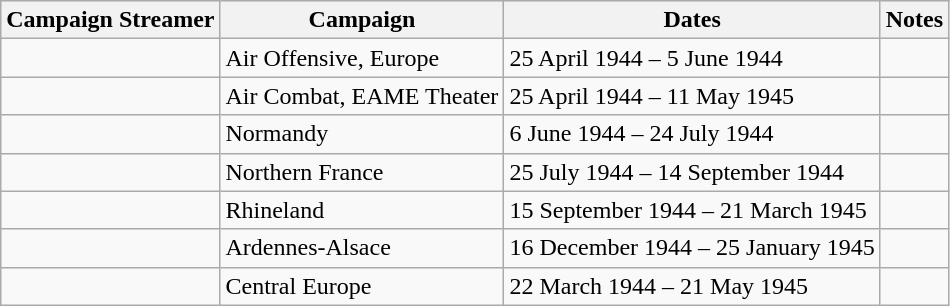<table class="wikitable">
<tr style="background:#efefef;">
<th>Campaign Streamer</th>
<th>Campaign</th>
<th>Dates</th>
<th>Notes</th>
</tr>
<tr>
<td></td>
<td>Air Offensive, Europe</td>
<td>25 April 1944 – 5 June 1944</td>
<td></td>
</tr>
<tr>
<td></td>
<td>Air Combat, EAME Theater</td>
<td>25 April 1944 – 11 May 1945</td>
<td></td>
</tr>
<tr>
<td></td>
<td>Normandy</td>
<td>6 June 1944 – 24 July 1944</td>
<td></td>
</tr>
<tr>
<td></td>
<td>Northern France</td>
<td>25 July 1944 – 14 September 1944</td>
<td></td>
</tr>
<tr>
<td></td>
<td>Rhineland</td>
<td>15 September 1944 – 21 March 1945</td>
<td></td>
</tr>
<tr>
<td></td>
<td>Ardennes-Alsace</td>
<td>16 December 1944 – 25 January 1945</td>
<td></td>
</tr>
<tr>
<td></td>
<td>Central Europe</td>
<td>22 March 1944 – 21 May 1945</td>
<td></td>
</tr>
</table>
